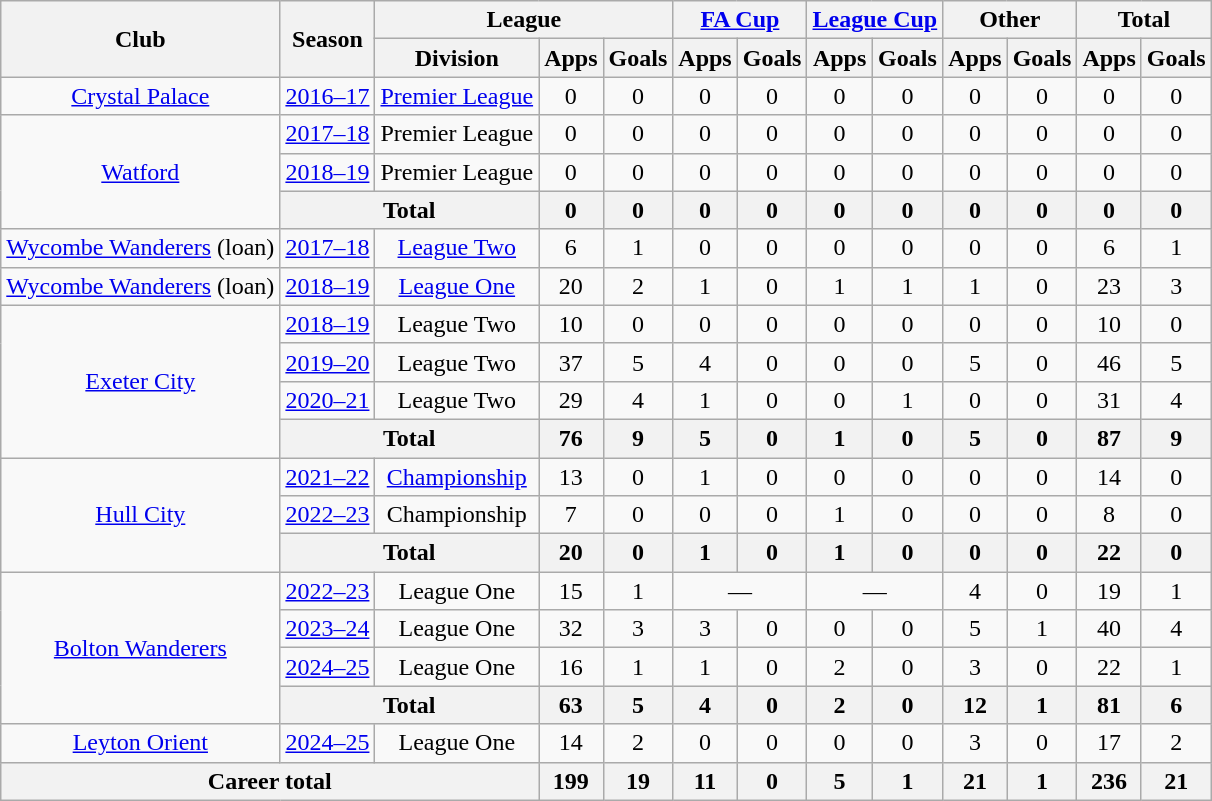<table class=wikitable style="text-align: center">
<tr>
<th rowspan=2>Club</th>
<th rowspan=2>Season</th>
<th colspan=3>League</th>
<th colspan=2><a href='#'>FA Cup</a></th>
<th colspan=2><a href='#'>League Cup</a></th>
<th colspan=2>Other</th>
<th colspan=2>Total</th>
</tr>
<tr>
<th>Division</th>
<th>Apps</th>
<th>Goals</th>
<th>Apps</th>
<th>Goals</th>
<th>Apps</th>
<th>Goals</th>
<th>Apps</th>
<th>Goals</th>
<th>Apps</th>
<th>Goals</th>
</tr>
<tr>
<td><a href='#'>Crystal Palace</a></td>
<td><a href='#'>2016–17</a></td>
<td><a href='#'>Premier League</a></td>
<td>0</td>
<td>0</td>
<td>0</td>
<td>0</td>
<td>0</td>
<td>0</td>
<td>0</td>
<td>0</td>
<td>0</td>
<td>0</td>
</tr>
<tr>
<td rowspan=3><a href='#'>Watford</a></td>
<td><a href='#'>2017–18</a></td>
<td>Premier League</td>
<td>0</td>
<td>0</td>
<td>0</td>
<td>0</td>
<td>0</td>
<td>0</td>
<td>0</td>
<td>0</td>
<td>0</td>
<td>0</td>
</tr>
<tr>
<td><a href='#'>2018–19</a></td>
<td>Premier League</td>
<td>0</td>
<td>0</td>
<td>0</td>
<td>0</td>
<td>0</td>
<td>0</td>
<td>0</td>
<td>0</td>
<td>0</td>
<td>0</td>
</tr>
<tr>
<th colspan=2>Total</th>
<th>0</th>
<th>0</th>
<th>0</th>
<th>0</th>
<th>0</th>
<th>0</th>
<th>0</th>
<th>0</th>
<th>0</th>
<th>0</th>
</tr>
<tr>
<td><a href='#'>Wycombe Wanderers</a> (loan)</td>
<td><a href='#'>2017–18</a></td>
<td><a href='#'>League Two</a></td>
<td>6</td>
<td>1</td>
<td>0</td>
<td>0</td>
<td>0</td>
<td>0</td>
<td>0</td>
<td>0</td>
<td>6</td>
<td>1</td>
</tr>
<tr>
<td><a href='#'>Wycombe Wanderers</a> (loan)</td>
<td><a href='#'>2018–19</a></td>
<td><a href='#'>League One</a></td>
<td>20</td>
<td>2</td>
<td>1</td>
<td>0</td>
<td>1</td>
<td>1</td>
<td>1</td>
<td>0</td>
<td>23</td>
<td>3</td>
</tr>
<tr>
<td rowspan=4><a href='#'>Exeter City</a></td>
<td><a href='#'>2018–19</a></td>
<td>League Two</td>
<td>10</td>
<td>0</td>
<td>0</td>
<td>0</td>
<td>0</td>
<td>0</td>
<td>0</td>
<td>0</td>
<td>10</td>
<td>0</td>
</tr>
<tr>
<td><a href='#'>2019–20</a></td>
<td>League Two</td>
<td>37</td>
<td>5</td>
<td>4</td>
<td>0</td>
<td>0</td>
<td>0</td>
<td>5</td>
<td>0</td>
<td>46</td>
<td>5</td>
</tr>
<tr>
<td><a href='#'>2020–21</a></td>
<td>League Two</td>
<td>29</td>
<td>4</td>
<td>1</td>
<td>0</td>
<td>0</td>
<td>1</td>
<td>0</td>
<td>0</td>
<td>31</td>
<td>4</td>
</tr>
<tr>
<th colspan=2>Total</th>
<th>76</th>
<th>9</th>
<th>5</th>
<th>0</th>
<th>1</th>
<th>0</th>
<th>5</th>
<th>0</th>
<th>87</th>
<th>9</th>
</tr>
<tr>
<td rowspan=3><a href='#'>Hull City</a></td>
<td><a href='#'>2021–22</a></td>
<td><a href='#'>Championship</a></td>
<td>13</td>
<td>0</td>
<td>1</td>
<td>0</td>
<td>0</td>
<td>0</td>
<td>0</td>
<td>0</td>
<td>14</td>
<td>0</td>
</tr>
<tr>
<td><a href='#'>2022–23</a></td>
<td>Championship</td>
<td>7</td>
<td>0</td>
<td>0</td>
<td>0</td>
<td>1</td>
<td>0</td>
<td>0</td>
<td>0</td>
<td>8</td>
<td>0</td>
</tr>
<tr>
<th colspan=2>Total</th>
<th>20</th>
<th>0</th>
<th>1</th>
<th>0</th>
<th>1</th>
<th>0</th>
<th>0</th>
<th>0</th>
<th>22</th>
<th>0</th>
</tr>
<tr>
<td rowspan="4"><a href='#'>Bolton Wanderers</a></td>
<td><a href='#'>2022–23</a></td>
<td>League One</td>
<td>15</td>
<td>1</td>
<td colspan="2">—</td>
<td colspan="2">—</td>
<td>4</td>
<td>0</td>
<td>19</td>
<td>1</td>
</tr>
<tr>
<td><a href='#'>2023–24</a></td>
<td>League One</td>
<td>32</td>
<td>3</td>
<td>3</td>
<td>0</td>
<td>0</td>
<td>0</td>
<td>5</td>
<td>1</td>
<td>40</td>
<td>4</td>
</tr>
<tr>
<td><a href='#'>2024–25</a></td>
<td>League One</td>
<td>16</td>
<td>1</td>
<td>1</td>
<td>0</td>
<td>2</td>
<td>0</td>
<td>3</td>
<td>0</td>
<td>22</td>
<td>1</td>
</tr>
<tr>
<th colspan=2>Total</th>
<th>63</th>
<th>5</th>
<th>4</th>
<th>0</th>
<th>2</th>
<th>0</th>
<th>12</th>
<th>1</th>
<th>81</th>
<th>6</th>
</tr>
<tr>
<td><a href='#'>Leyton Orient</a></td>
<td><a href='#'>2024–25</a></td>
<td>League One</td>
<td>14</td>
<td>2</td>
<td>0</td>
<td>0</td>
<td>0</td>
<td>0</td>
<td>3</td>
<td>0</td>
<td>17</td>
<td>2</td>
</tr>
<tr>
<th colspan=3>Career total</th>
<th>199</th>
<th>19</th>
<th>11</th>
<th>0</th>
<th>5</th>
<th>1</th>
<th>21</th>
<th>1</th>
<th>236</th>
<th>21</th>
</tr>
</table>
